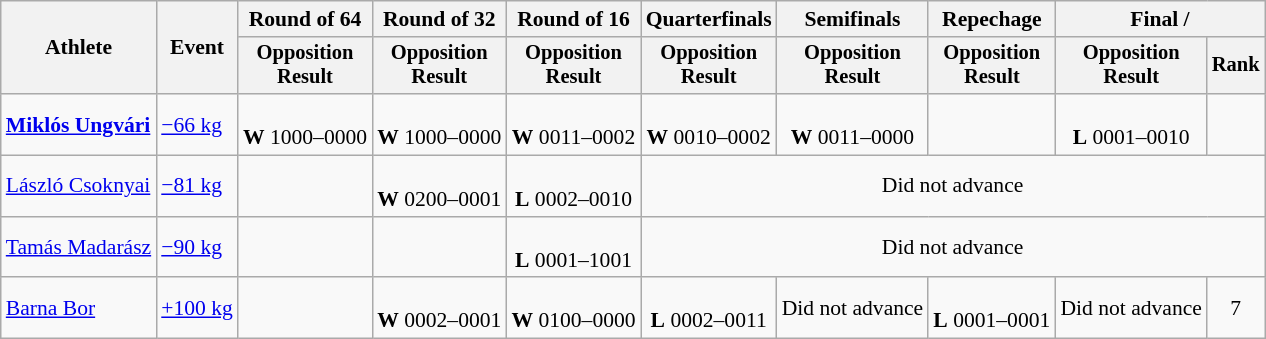<table class=wikitable style="font-size:90%;">
<tr>
<th rowspan=2>Athlete</th>
<th rowspan=2>Event</th>
<th>Round of 64</th>
<th>Round of 32</th>
<th>Round of 16</th>
<th>Quarterfinals</th>
<th>Semifinals</th>
<th>Repechage</th>
<th colspan=2>Final / </th>
</tr>
<tr style="font-size:95%">
<th>Opposition<br>Result</th>
<th>Opposition<br>Result</th>
<th>Opposition<br>Result</th>
<th>Opposition<br>Result</th>
<th>Opposition<br>Result</th>
<th>Opposition<br>Result</th>
<th>Opposition<br>Result</th>
<th>Rank</th>
</tr>
<tr align=center>
<td align=left><strong><a href='#'>Miklós Ungvári</a></strong></td>
<td align=left><a href='#'>−66 kg</a></td>
<td><br><strong>W</strong> 1000–0000</td>
<td><br><strong>W</strong> 1000–0000</td>
<td><br><strong>W</strong> 0011–0002</td>
<td><br><strong>W</strong> 0010–0002</td>
<td><br><strong>W</strong> 0011–0000</td>
<td></td>
<td><br><strong>L</strong> 0001–0010</td>
<td></td>
</tr>
<tr align=center>
<td align=left><a href='#'>László Csoknyai</a></td>
<td align=left><a href='#'>−81 kg</a></td>
<td></td>
<td><br><strong>W</strong> 0200–0001</td>
<td><br><strong>L</strong> 0002–0010</td>
<td colspan=5>Did not advance</td>
</tr>
<tr align=center>
<td align=left><a href='#'>Tamás Madarász</a></td>
<td align=left><a href='#'>−90 kg</a></td>
<td></td>
<td></td>
<td><br><strong>L</strong> 0001–1001</td>
<td colspan=5>Did not advance</td>
</tr>
<tr align=center>
<td align=left><a href='#'>Barna Bor</a></td>
<td align=left><a href='#'>+100 kg</a></td>
<td></td>
<td><br><strong>W</strong> 0002–0001</td>
<td><br><strong>W</strong> 0100–0000</td>
<td><br><strong>L</strong> 0002–0011</td>
<td>Did not advance</td>
<td><br><strong>L</strong> 0001–0001 </td>
<td>Did not advance</td>
<td>7</td>
</tr>
</table>
